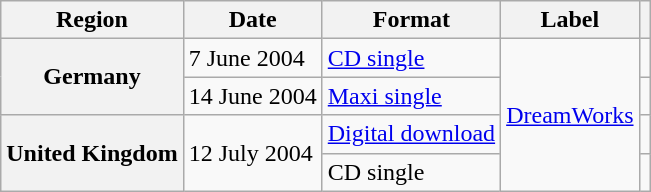<table class="wikitable plainrowheaders">
<tr>
<th>Region</th>
<th>Date</th>
<th>Format</th>
<th>Label</th>
<th></th>
</tr>
<tr>
<th scope="row" rowspan="2">Germany</th>
<td>7 June 2004</td>
<td><a href='#'>CD single</a></td>
<td rowspan="4"><a href='#'>DreamWorks</a></td>
<td></td>
</tr>
<tr>
<td>14 June 2004</td>
<td><a href='#'>Maxi single</a></td>
<td></td>
</tr>
<tr>
<th scope="row" rowspan="2">United Kingdom</th>
<td rowspan="2">12 July 2004</td>
<td><a href='#'>Digital download</a></td>
<td></td>
</tr>
<tr>
<td>CD single</td>
<td></td>
</tr>
</table>
